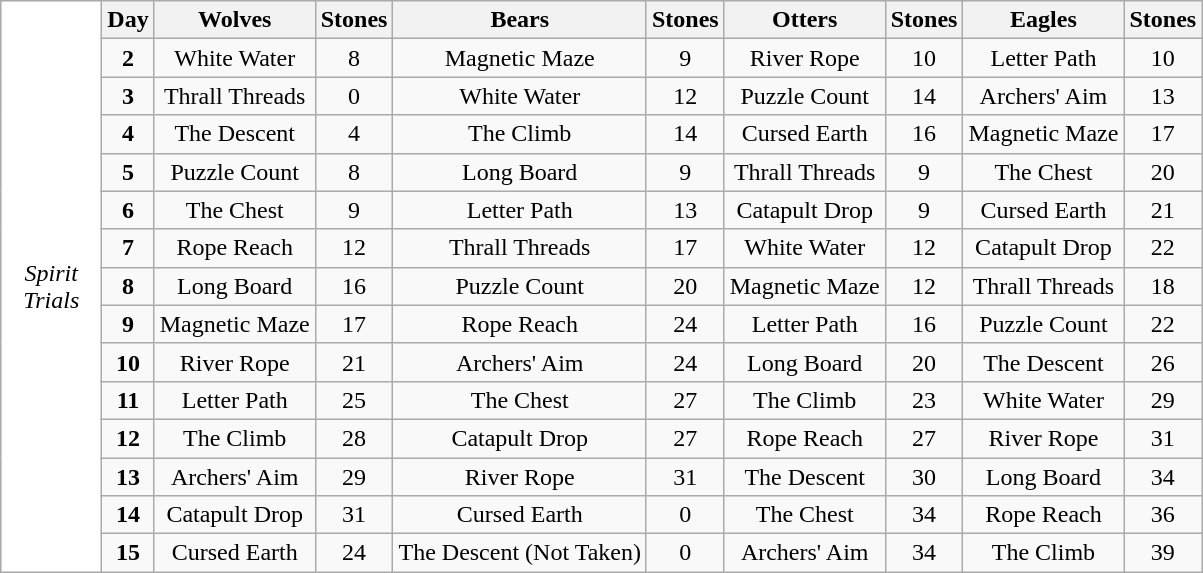<table class="wikitable">
<tr>
<td rowspan="15" bgcolor="white" style="color:black" width="60" align="center"><em>Spirit Trials</em></td>
<th>Day</th>
<th>Wolves</th>
<th>Stones</th>
<th>Bears</th>
<th>Stones</th>
<th>Otters</th>
<th>Stones</th>
<th>Eagles</th>
<th>Stones</th>
</tr>
<tr>
<td align="center"><strong>2</strong></td>
<td align="center">White Water</td>
<td align="center">8</td>
<td align="center">Magnetic Maze</td>
<td align="center">9</td>
<td align="center">River Rope</td>
<td align="center">10</td>
<td align="center">Letter Path</td>
<td align="center">10</td>
</tr>
<tr>
<td align="center"><strong>3</strong></td>
<td align="center">Thrall Threads</td>
<td align="center">0</td>
<td align="center">White Water</td>
<td align="center">12</td>
<td align="center">Puzzle Count</td>
<td align="center">14</td>
<td align="center">Archers' Aim</td>
<td align="center">13</td>
</tr>
<tr>
<td align="center"><strong>4</strong></td>
<td align="center">The Descent</td>
<td align="center">4</td>
<td align="center">The Climb</td>
<td align="center">14</td>
<td align="center">Cursed Earth</td>
<td align="center">16</td>
<td align="center">Magnetic Maze</td>
<td align="center">17</td>
</tr>
<tr>
<td align="center"><strong>5</strong></td>
<td align="center">Puzzle Count</td>
<td align="center">8</td>
<td align="center">Long Board</td>
<td align="center">9</td>
<td align="center">Thrall Threads</td>
<td align="center">9</td>
<td align="center">The Chest</td>
<td align="center">20</td>
</tr>
<tr>
<td align="center"><strong>6</strong></td>
<td align="center">The Chest</td>
<td align="center">9</td>
<td align="center">Letter Path</td>
<td align="center">13</td>
<td align="center">Catapult Drop</td>
<td align="center">9</td>
<td align="center">Cursed Earth</td>
<td align="center">21</td>
</tr>
<tr>
<td align="center"><strong>7</strong></td>
<td align="center">Rope Reach</td>
<td align="center">12</td>
<td align="center">Thrall Threads</td>
<td align="center">17</td>
<td align="center">White Water</td>
<td align="center">12</td>
<td align="center">Catapult Drop</td>
<td align="center">22</td>
</tr>
<tr>
<td align="center"><strong>8</strong></td>
<td align="center">Long Board</td>
<td align="center">16</td>
<td align="center">Puzzle Count</td>
<td align="center">20</td>
<td align="center">Magnetic Maze</td>
<td align="center">12</td>
<td align="center">Thrall Threads</td>
<td align="center">18</td>
</tr>
<tr>
<td align="center"><strong>9</strong></td>
<td align="center">Magnetic Maze</td>
<td align="center">17</td>
<td align="center">Rope Reach</td>
<td align="center">24</td>
<td align="center">Letter Path</td>
<td align="center">16</td>
<td align="center">Puzzle Count</td>
<td align="center">22</td>
</tr>
<tr>
<td align="center"><strong>10</strong></td>
<td align="center">River Rope</td>
<td align="center">21</td>
<td align="center">Archers' Aim</td>
<td align="center">24</td>
<td align="center">Long Board</td>
<td align="center">20</td>
<td align="center">The Descent</td>
<td align="center">26</td>
</tr>
<tr>
<td align="center"><strong>11</strong></td>
<td align="center">Letter Path</td>
<td align="center">25</td>
<td align="center">The Chest</td>
<td align="center">27</td>
<td align="center">The Climb</td>
<td align="center">23</td>
<td align="center">White Water</td>
<td align="center">29</td>
</tr>
<tr>
<td align="center"><strong>12</strong></td>
<td align="center">The Climb</td>
<td align="center">28</td>
<td align="center">Catapult Drop</td>
<td align="center">27</td>
<td align="center">Rope Reach</td>
<td align="center">27</td>
<td align="center">River Rope</td>
<td align="center">31</td>
</tr>
<tr>
<td align="center"><strong>13</strong></td>
<td align="center">Archers' Aim</td>
<td align="center">29</td>
<td align="center">River Rope</td>
<td align="center">31</td>
<td align="center">The Descent</td>
<td align="center">30</td>
<td align="center">Long Board</td>
<td align="center">34</td>
</tr>
<tr>
<td align="center"><strong>14</strong></td>
<td align="center">Catapult Drop</td>
<td align="center">31</td>
<td align="center">Cursed Earth</td>
<td align="center">0</td>
<td align="center">The Chest</td>
<td align="center">34</td>
<td align="center">Rope Reach</td>
<td align="center">36</td>
</tr>
<tr>
<td align="center"><strong>15</strong></td>
<td align="center">Cursed Earth</td>
<td align="center">24</td>
<td align="center">The Descent (Not Taken)</td>
<td align="center">0</td>
<td align="center">Archers' Aim</td>
<td align="center">34</td>
<td align="center">The Climb</td>
<td align="center">39</td>
</tr>
</table>
